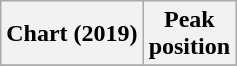<table class="wikitable plainrowheaders" style="text-align:center">
<tr>
<th scope="col">Chart (2019)</th>
<th scope="col">Peak<br>position</th>
</tr>
<tr>
</tr>
</table>
